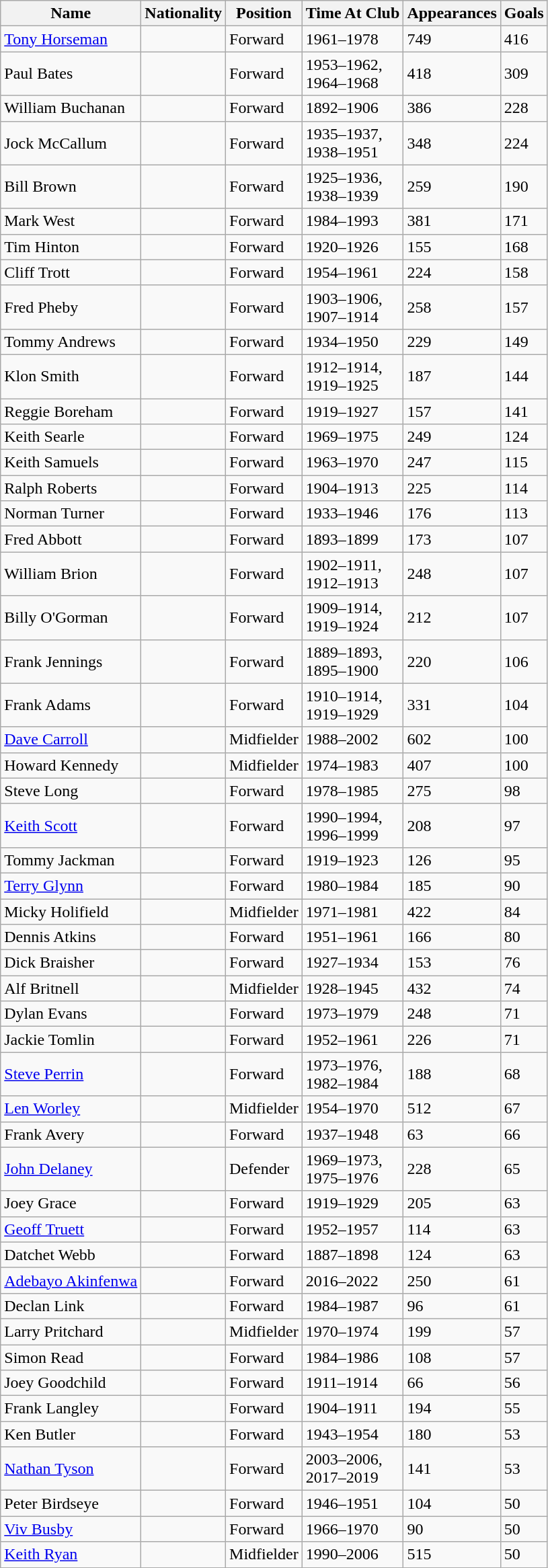<table class="wikitable">
<tr>
<th>Name</th>
<th>Nationality</th>
<th>Position</th>
<th>Time At Club</th>
<th>Appearances</th>
<th>Goals</th>
</tr>
<tr>
<td><a href='#'>Tony Horseman</a></td>
<td></td>
<td>Forward</td>
<td>1961–1978</td>
<td>749</td>
<td>416</td>
</tr>
<tr>
<td>Paul Bates</td>
<td></td>
<td>Forward</td>
<td>1953–1962,<br>1964–1968</td>
<td>418</td>
<td>309</td>
</tr>
<tr>
<td>William Buchanan</td>
<td></td>
<td>Forward</td>
<td>1892–1906</td>
<td>386</td>
<td>228</td>
</tr>
<tr>
<td>Jock McCallum</td>
<td></td>
<td>Forward</td>
<td>1935–1937,<br>1938–1951</td>
<td>348</td>
<td>224</td>
</tr>
<tr>
<td>Bill Brown</td>
<td></td>
<td>Forward</td>
<td>1925–1936,<br>1938–1939</td>
<td>259</td>
<td>190</td>
</tr>
<tr>
<td>Mark West</td>
<td></td>
<td>Forward</td>
<td>1984–1993</td>
<td>381</td>
<td>171</td>
</tr>
<tr>
<td>Tim Hinton</td>
<td></td>
<td>Forward</td>
<td>1920–1926</td>
<td>155</td>
<td>168</td>
</tr>
<tr>
<td>Cliff Trott</td>
<td></td>
<td>Forward</td>
<td>1954–1961</td>
<td>224</td>
<td>158</td>
</tr>
<tr>
<td>Fred Pheby</td>
<td></td>
<td>Forward</td>
<td>1903–1906,<br>1907–1914</td>
<td>258</td>
<td>157</td>
</tr>
<tr>
<td>Tommy Andrews</td>
<td></td>
<td>Forward</td>
<td>1934–1950</td>
<td>229</td>
<td>149</td>
</tr>
<tr>
<td>Klon Smith</td>
<td></td>
<td>Forward</td>
<td>1912–1914,<br>1919–1925</td>
<td>187</td>
<td>144</td>
</tr>
<tr>
<td>Reggie Boreham</td>
<td></td>
<td>Forward</td>
<td>1919–1927</td>
<td>157</td>
<td>141</td>
</tr>
<tr>
<td>Keith Searle</td>
<td></td>
<td>Forward</td>
<td>1969–1975</td>
<td>249</td>
<td>124</td>
</tr>
<tr>
<td>Keith Samuels</td>
<td></td>
<td>Forward</td>
<td>1963–1970</td>
<td>247</td>
<td>115</td>
</tr>
<tr>
<td>Ralph Roberts</td>
<td></td>
<td>Forward</td>
<td>1904–1913</td>
<td>225</td>
<td>114</td>
</tr>
<tr>
<td>Norman Turner</td>
<td></td>
<td>Forward</td>
<td>1933–1946</td>
<td>176</td>
<td>113</td>
</tr>
<tr>
<td>Fred Abbott</td>
<td></td>
<td>Forward</td>
<td>1893–1899</td>
<td>173</td>
<td>107</td>
</tr>
<tr>
<td>William Brion</td>
<td></td>
<td>Forward</td>
<td>1902–1911,<br>1912–1913</td>
<td>248</td>
<td>107</td>
</tr>
<tr>
<td>Billy O'Gorman</td>
<td></td>
<td>Forward</td>
<td>1909–1914,<br>1919–1924</td>
<td>212</td>
<td>107</td>
</tr>
<tr>
<td>Frank Jennings</td>
<td></td>
<td>Forward</td>
<td>1889–1893,<br>1895–1900</td>
<td>220</td>
<td>106</td>
</tr>
<tr>
<td>Frank Adams</td>
<td></td>
<td>Forward</td>
<td>1910–1914,<br>1919–1929</td>
<td>331</td>
<td>104</td>
</tr>
<tr>
<td><a href='#'>Dave Carroll</a></td>
<td></td>
<td>Midfielder</td>
<td>1988–2002</td>
<td>602</td>
<td>100</td>
</tr>
<tr>
<td>Howard Kennedy</td>
<td></td>
<td>Midfielder</td>
<td>1974–1983</td>
<td>407</td>
<td>100</td>
</tr>
<tr>
<td>Steve Long</td>
<td></td>
<td>Forward</td>
<td>1978–1985</td>
<td>275</td>
<td>98</td>
</tr>
<tr>
<td><a href='#'>Keith Scott</a></td>
<td></td>
<td>Forward</td>
<td>1990–1994,<br>1996–1999</td>
<td>208</td>
<td>97</td>
</tr>
<tr>
<td>Tommy Jackman</td>
<td></td>
<td>Forward</td>
<td>1919–1923</td>
<td>126</td>
<td>95</td>
</tr>
<tr>
<td><a href='#'>Terry Glynn</a></td>
<td></td>
<td>Forward</td>
<td>1980–1984</td>
<td>185</td>
<td>90</td>
</tr>
<tr>
<td>Micky Holifield</td>
<td></td>
<td>Midfielder</td>
<td>1971–1981</td>
<td>422</td>
<td>84</td>
</tr>
<tr>
<td>Dennis Atkins</td>
<td></td>
<td>Forward</td>
<td>1951–1961</td>
<td>166</td>
<td>80</td>
</tr>
<tr>
<td>Dick Braisher</td>
<td></td>
<td>Forward</td>
<td>1927–1934</td>
<td>153</td>
<td>76</td>
</tr>
<tr>
<td>Alf Britnell</td>
<td></td>
<td>Midfielder</td>
<td>1928–1945</td>
<td>432</td>
<td>74</td>
</tr>
<tr>
<td>Dylan Evans</td>
<td></td>
<td>Forward</td>
<td>1973–1979</td>
<td>248</td>
<td>71</td>
</tr>
<tr>
<td>Jackie Tomlin</td>
<td></td>
<td>Forward</td>
<td>1952–1961</td>
<td>226</td>
<td>71</td>
</tr>
<tr>
<td><a href='#'>Steve Perrin</a></td>
<td></td>
<td>Forward</td>
<td>1973–1976,<br>1982–1984</td>
<td>188</td>
<td>68</td>
</tr>
<tr>
<td><a href='#'>Len Worley</a></td>
<td></td>
<td>Midfielder</td>
<td>1954–1970</td>
<td>512</td>
<td>67</td>
</tr>
<tr>
<td>Frank Avery</td>
<td></td>
<td>Forward</td>
<td>1937–1948</td>
<td>63</td>
<td>66</td>
</tr>
<tr>
<td><a href='#'>John Delaney</a></td>
<td></td>
<td>Defender</td>
<td>1969–1973,<br>1975–1976</td>
<td>228</td>
<td>65</td>
</tr>
<tr>
<td>Joey Grace</td>
<td></td>
<td>Forward</td>
<td>1919–1929</td>
<td>205</td>
<td>63</td>
</tr>
<tr>
<td><a href='#'>Geoff Truett</a></td>
<td></td>
<td>Forward</td>
<td>1952–1957</td>
<td>114</td>
<td>63</td>
</tr>
<tr>
<td>Datchet Webb</td>
<td></td>
<td>Forward</td>
<td>1887–1898</td>
<td>124</td>
<td>63</td>
</tr>
<tr>
<td><a href='#'>Adebayo Akinfenwa</a></td>
<td></td>
<td>Forward</td>
<td>2016–2022</td>
<td>250</td>
<td>61</td>
</tr>
<tr>
<td>Declan Link</td>
<td></td>
<td>Forward</td>
<td>1984–1987</td>
<td>96</td>
<td>61</td>
</tr>
<tr>
<td>Larry Pritchard</td>
<td></td>
<td>Midfielder</td>
<td>1970–1974</td>
<td>199</td>
<td>57</td>
</tr>
<tr>
<td>Simon Read</td>
<td></td>
<td>Forward</td>
<td>1984–1986</td>
<td>108</td>
<td>57</td>
</tr>
<tr>
<td>Joey Goodchild</td>
<td></td>
<td>Forward</td>
<td>1911–1914</td>
<td>66</td>
<td>56</td>
</tr>
<tr>
<td>Frank Langley</td>
<td></td>
<td>Forward</td>
<td>1904–1911</td>
<td>194</td>
<td>55</td>
</tr>
<tr>
<td>Ken Butler</td>
<td></td>
<td>Forward</td>
<td>1943–1954</td>
<td>180</td>
<td>53</td>
</tr>
<tr>
<td><a href='#'>Nathan Tyson</a></td>
<td></td>
<td>Forward</td>
<td>2003–2006,<br>2017–2019</td>
<td>141</td>
<td>53</td>
</tr>
<tr>
<td>Peter Birdseye</td>
<td></td>
<td>Forward</td>
<td>1946–1951</td>
<td>104</td>
<td>50</td>
</tr>
<tr>
<td><a href='#'>Viv Busby</a></td>
<td></td>
<td>Forward</td>
<td>1966–1970</td>
<td>90</td>
<td>50</td>
</tr>
<tr>
<td><a href='#'>Keith Ryan</a></td>
<td></td>
<td>Midfielder</td>
<td>1990–2006</td>
<td>515</td>
<td>50<br></td>
</tr>
</table>
